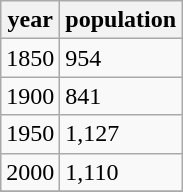<table class="wikitable">
<tr>
<th>year</th>
<th>population</th>
</tr>
<tr>
<td>1850</td>
<td>954</td>
</tr>
<tr>
<td>1900</td>
<td>841</td>
</tr>
<tr>
<td>1950</td>
<td>1,127</td>
</tr>
<tr>
<td>2000</td>
<td>1,110</td>
</tr>
<tr>
</tr>
</table>
